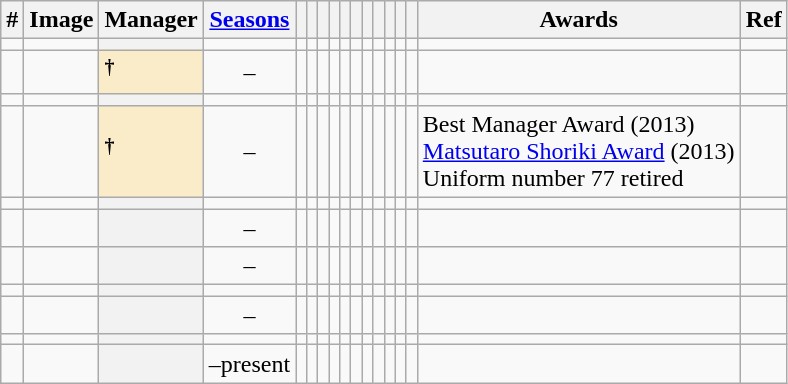<table class="wikitable sortable plainrowheaders" style="text-align:center">
<tr>
<th scope="col">#</th>
<th scope="col">Image</th>
<th scope="col">Manager</th>
<th scope="col"><a href='#'>Seasons</a></th>
<th scope="col"></th>
<th scope="col"></th>
<th scope="col"></th>
<th scope="col"></th>
<th scope="col"><a href='#'></a></th>
<th scope="col"></th>
<th scope="col"></th>
<th scope="col"></th>
<th scope="col"></th>
<th scope="col"></th>
<th scope="col"></th>
<th scope="col">Awards</th>
<th scope="col" class="unsortable">Ref</th>
</tr>
<tr>
<td></td>
<td></td>
<th scope="row" style="text-align: left;"></th>
<td></td>
<td></td>
<td></td>
<td></td>
<td></td>
<td></td>
<td></td>
<td></td>
<td></td>
<td></td>
<td></td>
<td></td>
<td></td>
<td></td>
</tr>
<tr>
<td></td>
<td></td>
<th scope="row" style="background-color:#faecc8; text-align: left;"><sup>†</sup></th>
<td>–</td>
<td></td>
<td></td>
<td></td>
<td></td>
<td></td>
<td></td>
<td></td>
<td></td>
<td></td>
<td></td>
<td></td>
<td></td>
<td></td>
</tr>
<tr>
<td></td>
<td></td>
<th scope="row" style="text-align: left;"></th>
<td></td>
<td></td>
<td></td>
<td></td>
<td></td>
<td></td>
<td></td>
<td></td>
<td></td>
<td></td>
<td></td>
<td></td>
<td></td>
<td></td>
</tr>
<tr>
<td></td>
<td></td>
<th scope="row" style="background-color:#faecc8; text-align: left;"><sup>†</sup></th>
<td>–</td>
<td></td>
<td></td>
<td></td>
<td></td>
<td></td>
<td></td>
<td></td>
<td></td>
<td></td>
<td></td>
<td></td>
<td align="left">Best Manager Award (2013)<br><a href='#'>Matsutaro Shoriki Award</a> (2013)<br>Uniform number 77 retired</td>
<td><br></td>
</tr>
<tr>
<td></td>
<td></td>
<th scope="row" style="text-align: left;"></th>
<td></td>
<td></td>
<td></td>
<td></td>
<td></td>
<td></td>
<td></td>
<td></td>
<td></td>
<td></td>
<td></td>
<td></td>
<td></td>
<td></td>
</tr>
<tr>
<td></td>
<td></td>
<th scope="row" style="text-align: left;"></th>
<td>–</td>
<td></td>
<td></td>
<td></td>
<td></td>
<td></td>
<td></td>
<td></td>
<td></td>
<td></td>
<td></td>
<td></td>
<td></td>
<td></td>
</tr>
<tr>
<td></td>
<td></td>
<th scope="row" style="text-align: left;"></th>
<td>–</td>
<td></td>
<td></td>
<td></td>
<td></td>
<td></td>
<td></td>
<td></td>
<td></td>
<td></td>
<td></td>
<td></td>
<td></td>
<td></td>
</tr>
<tr>
<td></td>
<td></td>
<th scope="row" style="text-align: left;"></th>
<td></td>
<td></td>
<td></td>
<td></td>
<td></td>
<td></td>
<td></td>
<td></td>
<td></td>
<td></td>
<td></td>
<td></td>
<td></td>
<td></td>
</tr>
<tr>
<td></td>
<td></td>
<th scope="row" style="text-align: left;"></th>
<td>–</td>
<td></td>
<td></td>
<td></td>
<td></td>
<td></td>
<td></td>
<td></td>
<td></td>
<td></td>
<td></td>
<td></td>
<td></td>
<td></td>
</tr>
<tr>
<td></td>
<td></td>
<th scope="row" style="text-align: left;"></th>
<td></td>
<td></td>
<td></td>
<td></td>
<td></td>
<td></td>
<td></td>
<td></td>
<td></td>
<td></td>
<td></td>
<td></td>
<td></td>
<td></td>
</tr>
<tr>
<td></td>
<td></td>
<th scope="row" style="text-align: left;"></th>
<td>–present</td>
<td></td>
<td></td>
<td></td>
<td></td>
<td></td>
<td></td>
<td></td>
<td></td>
<td></td>
<td></td>
<td></td>
<td></td>
<td></td>
</tr>
</table>
